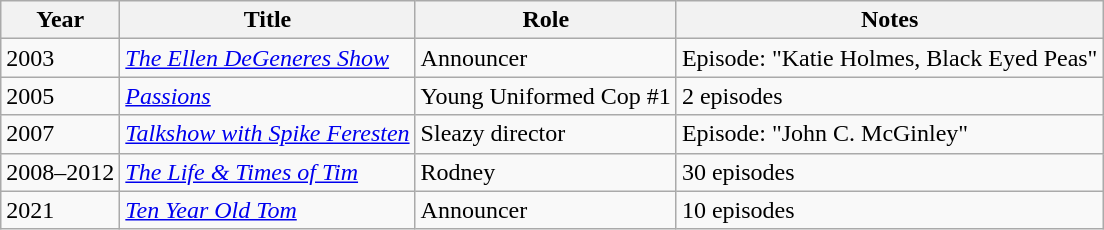<table class="wikitable sortable">
<tr>
<th>Year</th>
<th>Title</th>
<th>Role</th>
<th>Notes</th>
</tr>
<tr>
<td>2003</td>
<td><em><a href='#'>The Ellen DeGeneres Show</a></em></td>
<td>Announcer</td>
<td>Episode: "Katie Holmes, Black Eyed Peas"</td>
</tr>
<tr>
<td>2005</td>
<td><em><a href='#'>Passions</a></em></td>
<td>Young Uniformed Cop #1</td>
<td>2 episodes</td>
</tr>
<tr>
<td>2007</td>
<td><em><a href='#'>Talkshow with Spike Feresten</a></em></td>
<td>Sleazy director</td>
<td>Episode: "John C. McGinley"</td>
</tr>
<tr>
<td>2008–2012</td>
<td><em><a href='#'>The Life & Times of Tim</a></em></td>
<td>Rodney</td>
<td>30 episodes</td>
</tr>
<tr>
<td>2021</td>
<td><em><a href='#'>Ten Year Old Tom</a></em></td>
<td>Announcer</td>
<td>10 episodes</td>
</tr>
</table>
